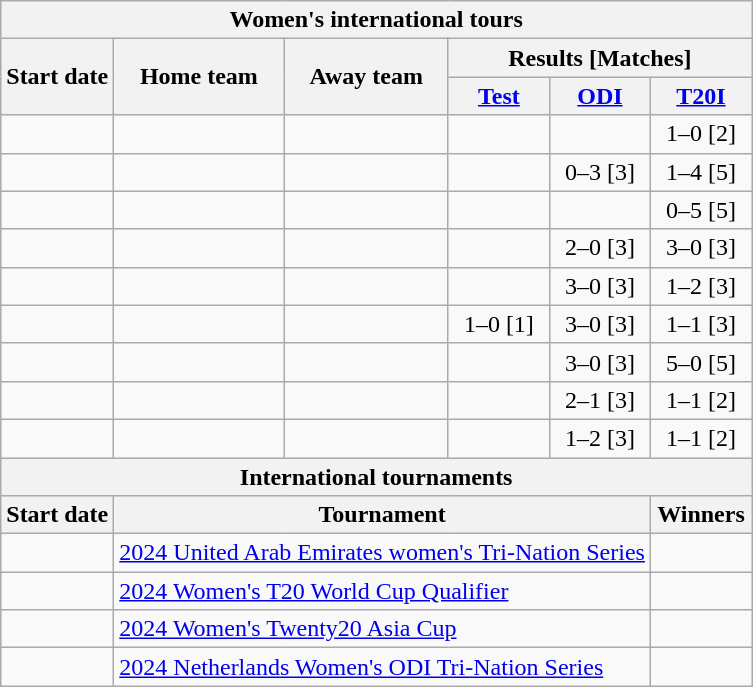<table class="wikitable unsortable" style="text-align:center; white-space:nowrap">
<tr>
<th colspan=6>Women's international tours</th>
</tr>
<tr>
<th rowspan=2>Start date</th>
<th rowspan=2>Home team</th>
<th rowspan=2>Away team</th>
<th colspan=3>Results [Matches]</th>
</tr>
<tr>
<th width=60><a href='#'>Test</a></th>
<th width=60><a href='#'>ODI</a></th>
<th width=60><a href='#'>T20I</a></th>
</tr>
<tr>
<td style="text-align:left"><a href='#'></a></td>
<td style="text-align:left"> </td>
<td style="text-align:left"></td>
<td></td>
<td></td>
<td>1–0 [2]</td>
</tr>
<tr>
<td style="text-align:left"><a href='#'></a></td>
<td style="text-align:left"></td>
<td style="text-align:left"></td>
<td></td>
<td>0–3 [3]</td>
<td>1–4 [5]</td>
</tr>
<tr>
<td style="text-align:left"><a href='#'></a></td>
<td style="text-align:left"></td>
<td style="text-align:left"></td>
<td></td>
<td></td>
<td>0–5 [5]</td>
</tr>
<tr>
<td style="text-align:left"><a href='#'></a></td>
<td style="text-align:left"></td>
<td style="text-align:left"></td>
<td></td>
<td>2–0 [3]</td>
<td>3–0 [3]</td>
</tr>
<tr>
<td style="text-align:left"><a href='#'></a></td>
<td style="text-align:left"></td>
<td style="text-align:left"></td>
<td></td>
<td>3–0 [3]</td>
<td>1–2 [3]</td>
</tr>
<tr>
<td style="text-align:left"><a href='#'></a></td>
<td style="text-align:left"></td>
<td style="text-align:left"></td>
<td>1–0 [1]</td>
<td>3–0 [3]</td>
<td>1–1 [3]</td>
</tr>
<tr>
<td style="text-align:left"><a href='#'></a></td>
<td style="text-align:left"></td>
<td style="text-align:left"></td>
<td></td>
<td>3–0 [3]</td>
<td>5–0 [5]</td>
</tr>
<tr>
<td style="text-align:left"><a href='#'></a></td>
<td style="text-align:left"></td>
<td style="text-align:left"></td>
<td></td>
<td>2–1 [3]</td>
<td>1–1 [2]</td>
</tr>
<tr>
<td style="text-align:left"><a href='#'></a></td>
<td style="text-align:left"></td>
<td style="text-align:left"></td>
<td></td>
<td>1–2 [3]</td>
<td>1–1 [2]</td>
</tr>
<tr>
<th colspan=6>International tournaments</th>
</tr>
<tr>
<th>Start date</th>
<th colspan=4>Tournament</th>
<th>Winners</th>
</tr>
<tr>
<td style="text-align:left"><a href='#'></a></td>
<td style="text-align:left" colspan=4> <a href='#'>2024 United Arab Emirates women's Tri-Nation Series</a></td>
<td style="text-align:left"></td>
</tr>
<tr>
<td style="text-align:left"><a href='#'></a></td>
<td style="text-align:left" colspan=4> <a href='#'>2024 Women's T20 World Cup Qualifier</a></td>
<td style="text-align:left"></td>
</tr>
<tr>
<td style="text-align:left"><a href='#'></a></td>
<td style="text-align:left" colspan=4> <a href='#'>2024 Women's Twenty20 Asia Cup</a></td>
<td style="text-align:left"></td>
</tr>
<tr>
<td style="text-align:left"><a href='#'></a></td>
<td style="text-align:left" colspan=4> <a href='#'>2024 Netherlands Women's ODI Tri-Nation Series</a></td>
<td style="text-align:left"></td>
</tr>
</table>
